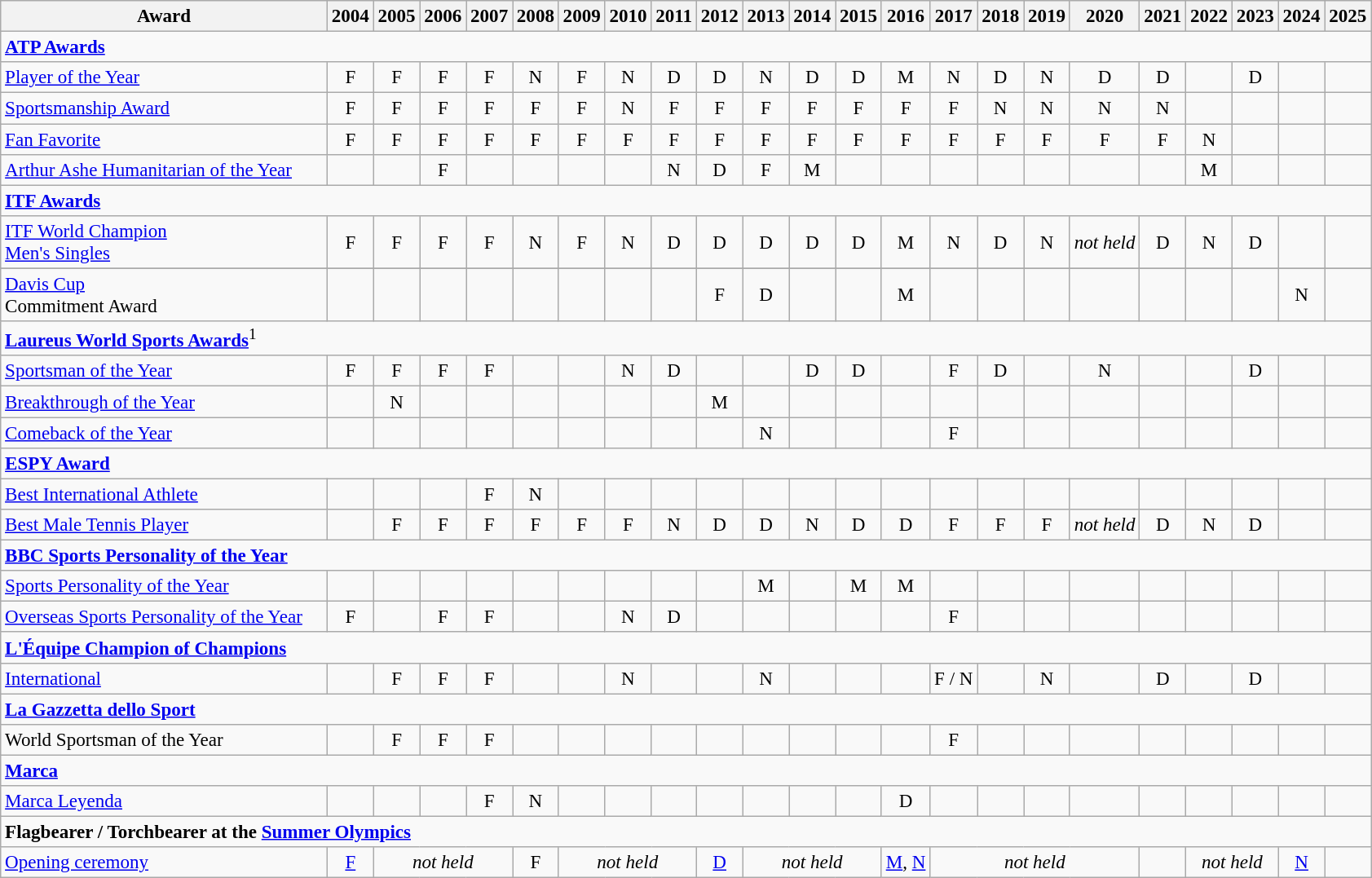<table class="wikitable" style="text-align:center;font-size:96%">
<tr>
<th width="260">Award</th>
<th>2004</th>
<th>2005</th>
<th>2006</th>
<th>2007</th>
<th>2008</th>
<th>2009</th>
<th>2010</th>
<th>2011</th>
<th>2012</th>
<th>2013</th>
<th>2014</th>
<th>2015</th>
<th>2016</th>
<th>2017</th>
<th>2018</th>
<th>2019</th>
<th>2020</th>
<th>2021</th>
<th>2022</th>
<th>2023</th>
<th>2024</th>
<th>2025</th>
</tr>
<tr>
<td colspan="23" style="text-align:left;"><strong><a href='#'>ATP Awards</a> </strong></td>
</tr>
<tr>
<td style="text-align:left"><a href='#'>Player of the Year</a></td>
<td>F</td>
<td>F</td>
<td>F</td>
<td>F</td>
<td>N</td>
<td>F</td>
<td>N</td>
<td>D</td>
<td>D</td>
<td>N</td>
<td>D</td>
<td>D</td>
<td>M</td>
<td>N</td>
<td>D</td>
<td>N</td>
<td>D</td>
<td>D</td>
<td></td>
<td>D</td>
<td></td>
<td></td>
</tr>
<tr>
<td style="text-align:left"><a href='#'>Sportsmanship Award</a></td>
<td>F</td>
<td>F</td>
<td>F</td>
<td>F</td>
<td>F</td>
<td>F</td>
<td>N</td>
<td>F</td>
<td>F</td>
<td>F</td>
<td>F</td>
<td>F</td>
<td>F</td>
<td>F</td>
<td>N</td>
<td>N</td>
<td>N</td>
<td>N</td>
<td></td>
<td></td>
<td></td>
<td></td>
</tr>
<tr>
<td style="text-align:left"><a href='#'>Fan Favorite</a></td>
<td>F</td>
<td>F</td>
<td>F</td>
<td>F</td>
<td>F</td>
<td>F</td>
<td>F</td>
<td>F</td>
<td>F</td>
<td>F</td>
<td>F</td>
<td>F</td>
<td>F</td>
<td>F</td>
<td>F</td>
<td>F</td>
<td>F</td>
<td>F</td>
<td>N</td>
<td></td>
<td></td>
<td></td>
</tr>
<tr>
<td style="text-align:left"><a href='#'>Arthur Ashe Humanitarian of the Year</a></td>
<td></td>
<td></td>
<td>F</td>
<td></td>
<td></td>
<td></td>
<td></td>
<td>N</td>
<td>D</td>
<td>F</td>
<td>M</td>
<td></td>
<td></td>
<td></td>
<td></td>
<td></td>
<td></td>
<td></td>
<td>M</td>
<td></td>
<td></td>
<td></td>
</tr>
<tr>
<td colspan="23" style="text-align:left;"><strong><a href='#'>ITF Awards</a></strong></td>
</tr>
<tr>
<td style="text-align:left"><a href='#'>ITF World Champion<br>Men's Singles</a></td>
<td>F</td>
<td>F</td>
<td>F</td>
<td>F</td>
<td>N</td>
<td>F</td>
<td>N</td>
<td>D</td>
<td>D</td>
<td>D</td>
<td>D</td>
<td>D</td>
<td>M</td>
<td>N</td>
<td>D</td>
<td>N</td>
<td><em>not held</em></td>
<td>D</td>
<td>N</td>
<td>D</td>
<td></td>
<td></td>
</tr>
<tr>
</tr>
<tr>
<td style="text-align:left"><a href='#'>Davis Cup</a><br>Commitment Award</td>
<td></td>
<td></td>
<td></td>
<td></td>
<td></td>
<td></td>
<td></td>
<td></td>
<td>F</td>
<td>D</td>
<td></td>
<td></td>
<td>M</td>
<td></td>
<td></td>
<td></td>
<td></td>
<td></td>
<td></td>
<td></td>
<td>N</td>
<td></td>
</tr>
<tr>
<td colspan="23" style="text-align:left;"><strong><a href='#'>Laureus World Sports Awards</a></strong><sup>1</sup></td>
</tr>
<tr>
<td style="text-align:left"><a href='#'>Sportsman of the Year</a></td>
<td>F</td>
<td>F</td>
<td>F</td>
<td>F</td>
<td></td>
<td></td>
<td>N</td>
<td>D</td>
<td></td>
<td></td>
<td>D</td>
<td>D</td>
<td></td>
<td>F</td>
<td>D</td>
<td></td>
<td>N</td>
<td></td>
<td></td>
<td>D</td>
<td></td>
<td></td>
</tr>
<tr>
<td style="text-align:left"><a href='#'>Breakthrough of the Year</a></td>
<td></td>
<td>N</td>
<td></td>
<td></td>
<td></td>
<td></td>
<td></td>
<td></td>
<td>M</td>
<td></td>
<td></td>
<td></td>
<td></td>
<td></td>
<td></td>
<td></td>
<td></td>
<td></td>
<td></td>
<td></td>
<td></td>
<td></td>
</tr>
<tr>
<td style="text-align:left"><a href='#'>Comeback of the Year</a></td>
<td></td>
<td></td>
<td></td>
<td></td>
<td></td>
<td></td>
<td></td>
<td></td>
<td></td>
<td>N</td>
<td></td>
<td></td>
<td></td>
<td>F</td>
<td></td>
<td></td>
<td></td>
<td></td>
<td></td>
<td></td>
<td></td>
<td></td>
</tr>
<tr>
<td colspan="23" style="text-align:left;"><strong><a href='#'>ESPY Award</a> </strong></td>
</tr>
<tr>
<td style="text-align:left"><a href='#'>Best International Athlete</a></td>
<td></td>
<td></td>
<td></td>
<td>F</td>
<td>N</td>
<td></td>
<td></td>
<td></td>
<td></td>
<td></td>
<td></td>
<td></td>
<td></td>
<td></td>
<td></td>
<td></td>
<td></td>
<td></td>
<td></td>
<td></td>
<td></td>
<td></td>
</tr>
<tr>
<td style="text-align:left"><a href='#'>Best Male Tennis Player</a></td>
<td></td>
<td>F</td>
<td>F</td>
<td>F</td>
<td>F</td>
<td>F</td>
<td>F</td>
<td>N</td>
<td>D</td>
<td>D</td>
<td>N</td>
<td>D</td>
<td>D</td>
<td>F</td>
<td>F</td>
<td>F</td>
<td><em>not held</em></td>
<td>D</td>
<td>N</td>
<td>D</td>
<td></td>
<td></td>
</tr>
<tr>
<td colspan="23" style="text-align:left;"><strong><a href='#'>BBC Sports Personality of the Year</a> </strong></td>
</tr>
<tr>
<td style="text-align:left"><a href='#'>Sports Personality of the Year</a></td>
<td></td>
<td></td>
<td></td>
<td></td>
<td></td>
<td></td>
<td></td>
<td></td>
<td></td>
<td>M</td>
<td></td>
<td>M</td>
<td>M</td>
<td></td>
<td></td>
<td></td>
<td></td>
<td></td>
<td></td>
<td></td>
<td></td>
<td></td>
</tr>
<tr>
<td style="text-align:left"><a href='#'>Overseas Sports Personality of the Year</a></td>
<td>F</td>
<td></td>
<td>F</td>
<td>F</td>
<td></td>
<td></td>
<td>N</td>
<td>D</td>
<td></td>
<td></td>
<td></td>
<td></td>
<td></td>
<td>F</td>
<td></td>
<td></td>
<td></td>
<td></td>
<td></td>
<td></td>
<td></td>
<td></td>
</tr>
<tr>
<td colspan="23" style="text-align:left;"><strong><a href='#'>L'Équipe Champion of Champions</a></strong></td>
</tr>
<tr>
<td style="text-align:left"><a href='#'>International</a></td>
<td></td>
<td>F</td>
<td>F</td>
<td>F</td>
<td></td>
<td></td>
<td>N</td>
<td></td>
<td></td>
<td>N</td>
<td></td>
<td></td>
<td></td>
<td>F / N</td>
<td></td>
<td>N</td>
<td></td>
<td>D</td>
<td></td>
<td>D</td>
<td></td>
<td></td>
</tr>
<tr>
<td colspan="23" style="text-align:left;"><strong><a href='#'>La Gazzetta dello Sport</a></strong></td>
</tr>
<tr>
<td style="text-align:left">World Sportsman of the Year</td>
<td></td>
<td>F</td>
<td>F</td>
<td>F</td>
<td></td>
<td></td>
<td></td>
<td></td>
<td></td>
<td></td>
<td></td>
<td></td>
<td></td>
<td>F</td>
<td></td>
<td></td>
<td></td>
<td></td>
<td></td>
<td></td>
<td></td>
<td></td>
</tr>
<tr>
<td colspan="23" style="text-align:left;"><strong><a href='#'>Marca</a></strong></td>
</tr>
<tr>
<td style="text-align:left"><a href='#'>Marca Leyenda</a></td>
<td></td>
<td></td>
<td></td>
<td>F</td>
<td>N</td>
<td></td>
<td></td>
<td></td>
<td></td>
<td></td>
<td></td>
<td></td>
<td>D</td>
<td></td>
<td></td>
<td></td>
<td></td>
<td></td>
<td></td>
<td></td>
<td></td>
<td></td>
</tr>
<tr>
<td colspan="23" style="text-align:left;"><strong>Flagbearer / Torchbearer at the <a href='#'>Summer Olympics</a></strong></td>
</tr>
<tr>
<td style="text-align:left"><a href='#'>Opening ceremony</a></td>
<td><a href='#'>F</a></td>
<td colspan=3><em>not held</em></td>
<td>F</td>
<td colspan=3><em>not held</em></td>
<td><a href='#'>D</a></td>
<td colspan=3><em>not held</em></td>
<td><a href='#'>M</a>, <a href='#'>N</a></td>
<td colspan=4><em>not held</em></td>
<td></td>
<td colspan=2><em>not held</em></td>
<td><a href='#'>N</a></td>
<td></td>
</tr>
</table>
